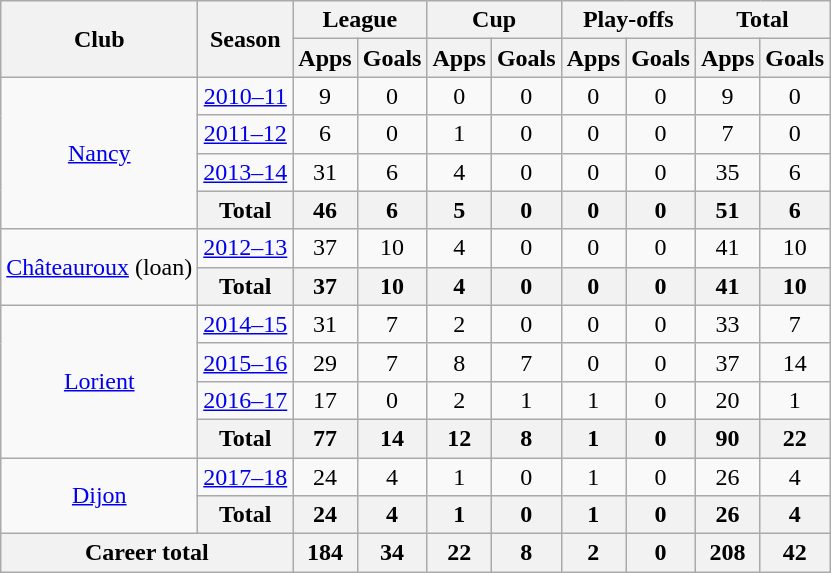<table class="wikitable" style="text-align: center;">
<tr>
<th rowspan="2">Club</th>
<th rowspan="2">Season</th>
<th colspan="2">League</th>
<th colspan="2">Cup</th>
<th colspan="2">Play-offs</th>
<th colspan="2">Total</th>
</tr>
<tr>
<th>Apps</th>
<th>Goals</th>
<th>Apps</th>
<th>Goals</th>
<th>Apps</th>
<th>Goals</th>
<th>Apps</th>
<th>Goals</th>
</tr>
<tr>
<td rowspan="4"><a href='#'>Nancy</a></td>
<td><a href='#'>2010–11</a></td>
<td>9</td>
<td>0</td>
<td>0</td>
<td>0</td>
<td>0</td>
<td>0</td>
<td>9</td>
<td>0</td>
</tr>
<tr>
<td><a href='#'>2011–12</a></td>
<td>6</td>
<td>0</td>
<td>1</td>
<td>0</td>
<td>0</td>
<td>0</td>
<td>7</td>
<td>0</td>
</tr>
<tr>
<td><a href='#'>2013–14</a></td>
<td>31</td>
<td>6</td>
<td>4</td>
<td>0</td>
<td>0</td>
<td>0</td>
<td>35</td>
<td>6</td>
</tr>
<tr>
<th colspan="1">Total</th>
<th>46</th>
<th>6</th>
<th>5</th>
<th>0</th>
<th>0</th>
<th>0</th>
<th>51</th>
<th>6</th>
</tr>
<tr>
<td rowspan="2"><a href='#'>Châteauroux</a> (loan)</td>
<td><a href='#'>2012–13</a></td>
<td>37</td>
<td>10</td>
<td>4</td>
<td>0</td>
<td>0</td>
<td>0</td>
<td>41</td>
<td>10</td>
</tr>
<tr>
<th colspan="1">Total</th>
<th>37</th>
<th>10</th>
<th>4</th>
<th>0</th>
<th>0</th>
<th>0</th>
<th>41</th>
<th>10</th>
</tr>
<tr>
<td rowspan="4"><a href='#'>Lorient</a></td>
<td><a href='#'>2014–15</a></td>
<td>31</td>
<td>7</td>
<td>2</td>
<td>0</td>
<td>0</td>
<td>0</td>
<td>33</td>
<td>7</td>
</tr>
<tr>
<td><a href='#'>2015–16</a></td>
<td>29</td>
<td>7</td>
<td>8</td>
<td>7</td>
<td>0</td>
<td>0</td>
<td>37</td>
<td>14</td>
</tr>
<tr>
<td><a href='#'>2016–17</a></td>
<td>17</td>
<td>0</td>
<td>2</td>
<td>1</td>
<td>1</td>
<td>0</td>
<td>20</td>
<td>1</td>
</tr>
<tr>
<th colspan="1">Total</th>
<th>77</th>
<th>14</th>
<th>12</th>
<th>8</th>
<th>1</th>
<th>0</th>
<th>90</th>
<th>22</th>
</tr>
<tr>
<td rowspan="2"><a href='#'>Dijon</a></td>
<td><a href='#'>2017–18</a></td>
<td>24</td>
<td>4</td>
<td>1</td>
<td>0</td>
<td>1</td>
<td>0</td>
<td>26</td>
<td>4</td>
</tr>
<tr>
<th colspan="1">Total</th>
<th>24</th>
<th>4</th>
<th>1</th>
<th>0</th>
<th>1</th>
<th>0</th>
<th>26</th>
<th>4</th>
</tr>
<tr>
<th colspan="2">Career total</th>
<th>184</th>
<th>34</th>
<th>22</th>
<th>8</th>
<th>2</th>
<th>0</th>
<th>208</th>
<th>42</th>
</tr>
</table>
